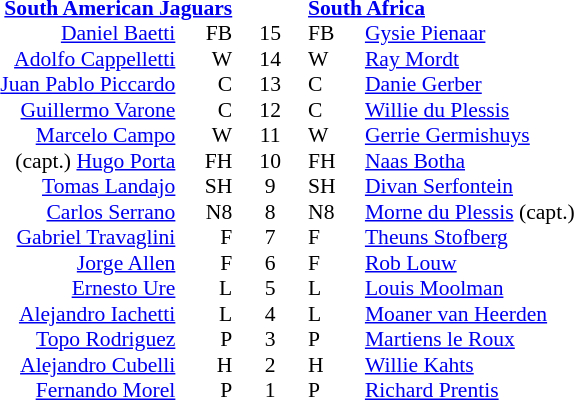<table width="100%" style="font-size: 90%; " cellspacing="0" cellpadding="0" align=center>
<tr>
<td width=41%; text-align=right></td>
<td width=3%; text-align:right></td>
<td width=4%; text-align:center></td>
<td width=3%; text-align:left></td>
<td width=49%; text-align:left></td>
</tr>
<tr>
<td colspan=2; align=right><strong><a href='#'>South American Jaguars</a></strong></td>
<td></td>
<td colspan=2;><strong><a href='#'>South Africa</a></strong></td>
</tr>
<tr>
<td align=right><a href='#'>Daniel Baetti</a></td>
<td align=right>FB</td>
<td align=center>15</td>
<td>FB</td>
<td><a href='#'>Gysie Pienaar</a></td>
</tr>
<tr>
<td align=right><a href='#'>Adolfo Cappelletti</a></td>
<td align=right>W</td>
<td align=center>14</td>
<td>W</td>
<td><a href='#'>Ray Mordt</a></td>
</tr>
<tr>
<td align=right><a href='#'>Juan Pablo Piccardo</a></td>
<td align=right>C</td>
<td align=center>13</td>
<td>C</td>
<td><a href='#'>Danie Gerber</a></td>
</tr>
<tr>
<td align=right><a href='#'>Guillermo Varone</a></td>
<td align=right>C</td>
<td align=center>12</td>
<td>C</td>
<td><a href='#'>Willie du Plessis</a></td>
</tr>
<tr>
<td align=right><a href='#'>Marcelo Campo</a></td>
<td align=right>W</td>
<td align=center>11</td>
<td>W</td>
<td><a href='#'>Gerrie Germishuys</a></td>
</tr>
<tr>
<td align=right>(capt.) <a href='#'>Hugo Porta</a></td>
<td align=right>FH</td>
<td align=center>10</td>
<td>FH</td>
<td><a href='#'>Naas Botha</a></td>
</tr>
<tr>
<td align=right><a href='#'>Tomas Landajo</a></td>
<td align=right>SH</td>
<td align=center>9</td>
<td>SH</td>
<td><a href='#'>Divan Serfontein</a></td>
</tr>
<tr>
<td align=right><a href='#'>Carlos Serrano</a></td>
<td align=right>N8</td>
<td align=center>8</td>
<td>N8</td>
<td><a href='#'>Morne du Plessis</a> (capt.)</td>
</tr>
<tr>
<td align=right><a href='#'>Gabriel Travaglini</a></td>
<td align=right>F</td>
<td align=center>7</td>
<td>F</td>
<td><a href='#'>Theuns Stofberg</a></td>
</tr>
<tr>
<td align=right><a href='#'>Jorge Allen</a></td>
<td align=right>F</td>
<td align=center>6</td>
<td>F</td>
<td><a href='#'>Rob Louw</a></td>
</tr>
<tr>
<td align=right><a href='#'>Ernesto Ure</a></td>
<td align=right>L</td>
<td align=center>5</td>
<td>L</td>
<td><a href='#'>Louis Moolman</a></td>
</tr>
<tr>
<td align=right><a href='#'>Alejandro Iachetti</a></td>
<td align=right>L</td>
<td align=center>4</td>
<td>L</td>
<td><a href='#'>Moaner van Heerden</a></td>
</tr>
<tr>
<td align=right><a href='#'>Topo Rodriguez</a></td>
<td align=right>P</td>
<td align=center>3</td>
<td>P</td>
<td><a href='#'>Martiens le Roux</a></td>
</tr>
<tr>
<td align=right><a href='#'>Alejandro Cubelli</a></td>
<td align=right>H</td>
<td align=center>2</td>
<td>H</td>
<td><a href='#'>Willie Kahts</a></td>
</tr>
<tr>
<td align=right><a href='#'>Fernando Morel</a></td>
<td align=right>P</td>
<td align=center>1</td>
<td>P</td>
<td><a href='#'>Richard Prentis</a></td>
</tr>
</table>
